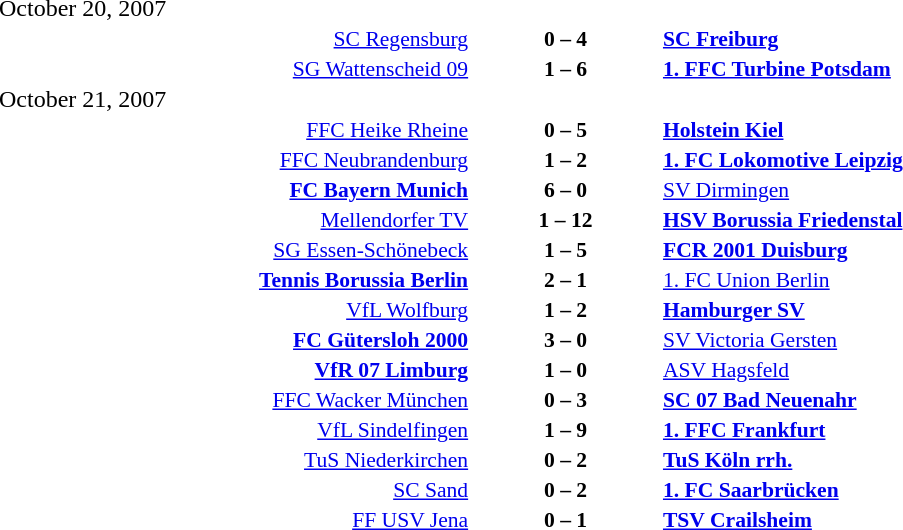<table width=100% cellspacing=1>
<tr>
<th width=25%></th>
<th width=10%></th>
<th width=25%></th>
<th></th>
</tr>
<tr>
<td>October 20, 2007</td>
</tr>
<tr style=font-size:90%>
<td align=right><a href='#'>SC Regensburg</a></td>
<td align=center><strong>0 – 4</strong></td>
<td><strong><a href='#'>SC Freiburg</a></strong></td>
</tr>
<tr style=font-size:90%>
<td align=right><a href='#'>SG Wattenscheid 09</a></td>
<td align=center><strong>1 – 6</strong></td>
<td><strong><a href='#'>1. FFC Turbine Potsdam</a></strong></td>
</tr>
<tr>
<td>October 21, 2007</td>
</tr>
<tr style=font-size:90%>
<td align=right><a href='#'>FFC Heike Rheine</a></td>
<td align=center><strong>0 – 5</strong></td>
<td><strong><a href='#'>Holstein Kiel</a></strong></td>
</tr>
<tr style=font-size:90%>
<td align=right><a href='#'>FFC Neubrandenburg</a></td>
<td align=center><strong>1 – 2</strong></td>
<td><strong><a href='#'>1. FC Lokomotive Leipzig</a></strong></td>
</tr>
<tr style=font-size:90%>
<td align=right><strong><a href='#'>FC Bayern Munich</a></strong></td>
<td align=center><strong>6 – 0</strong></td>
<td><a href='#'>SV Dirmingen</a></td>
</tr>
<tr style=font-size:90%>
<td align=right><a href='#'>Mellendorfer TV</a></td>
<td align=center><strong>1 – 12</strong></td>
<td><strong><a href='#'>HSV Borussia Friedenstal</a></strong></td>
</tr>
<tr style=font-size:90%>
<td align=right><a href='#'>SG Essen-Schönebeck</a></td>
<td align=center><strong>1 – 5</strong></td>
<td><strong><a href='#'>FCR 2001 Duisburg</a></strong></td>
</tr>
<tr style=font-size:90%>
<td align=right><strong><a href='#'>Tennis Borussia Berlin</a></strong></td>
<td align=center><strong>2 – 1</strong></td>
<td><a href='#'>1. FC Union Berlin</a></td>
</tr>
<tr style=font-size:90%>
<td align=right><a href='#'>VfL Wolfburg</a></td>
<td align=center><strong>1 – 2</strong></td>
<td><strong><a href='#'>Hamburger SV</a></strong></td>
</tr>
<tr style=font-size:90%>
<td align=right><strong><a href='#'>FC Gütersloh 2000</a></strong></td>
<td align=center><strong>3 – 0</strong></td>
<td><a href='#'>SV Victoria Gersten</a></td>
</tr>
<tr style=font-size:90%>
<td align=right><strong><a href='#'>VfR 07 Limburg</a></strong></td>
<td align=center><strong>1 – 0</strong></td>
<td><a href='#'>ASV Hagsfeld</a></td>
</tr>
<tr style=font-size:90%>
<td align=right><a href='#'>FFC Wacker München</a></td>
<td align=center><strong>0 – 3</strong></td>
<td><strong><a href='#'>SC 07 Bad Neuenahr</a></strong></td>
</tr>
<tr style=font-size:90%>
<td align=right><a href='#'>VfL Sindelfingen</a></td>
<td align=center><strong>1 – 9</strong></td>
<td><strong><a href='#'>1. FFC Frankfurt</a></strong></td>
</tr>
<tr style=font-size:90%>
<td align=right><a href='#'>TuS Niederkirchen</a></td>
<td align=center><strong>0 – 2</strong></td>
<td><strong><a href='#'>TuS Köln rrh.</a></strong></td>
</tr>
<tr style=font-size:90%>
<td align=right><a href='#'>SC Sand</a></td>
<td align=center><strong>0 – 2</strong></td>
<td><strong><a href='#'>1. FC Saarbrücken</a></strong></td>
</tr>
<tr style=font-size:90%>
<td align=right><a href='#'>FF USV Jena</a></td>
<td align=center><strong>0 – 1</strong></td>
<td><strong><a href='#'>TSV Crailsheim</a></strong></td>
</tr>
</table>
